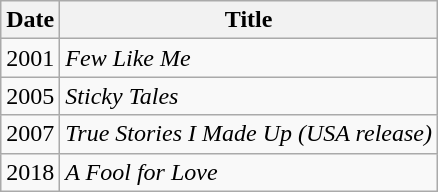<table class="wikitable">
<tr>
<th>Date</th>
<th>Title</th>
</tr>
<tr>
<td>2001</td>
<td><em>Few Like Me</em></td>
</tr>
<tr>
<td>2005</td>
<td><em>Sticky Tales</em></td>
</tr>
<tr>
<td>2007</td>
<td><em>True Stories I Made Up (USA release)</em></td>
</tr>
<tr>
<td>2018</td>
<td><em>A Fool for Love</em></td>
</tr>
</table>
